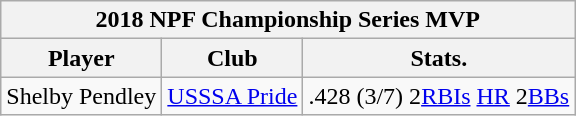<table class="wikitable">
<tr>
<th colspan=3>2018 NPF Championship Series MVP</th>
</tr>
<tr>
<th>Player</th>
<th>Club</th>
<th>Stats.</th>
</tr>
<tr>
<td>Shelby Pendley</td>
<td><a href='#'>USSSA Pride</a></td>
<td>.428 (3/7) 2<a href='#'>RBIs</a> <a href='#'>HR</a> 2<a href='#'>BBs</a></td>
</tr>
</table>
